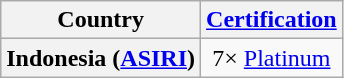<table class="wikitable plainrowheaders">
<tr>
<th scope="col">Country</th>
<th scope="col"><a href='#'>Certification</a></th>
</tr>
<tr>
<th scope="row">Indonesia (<a href='#'>ASIRI</a>)</th>
<td style="text-align:center;">7× <a href='#'>Platinum</a></td>
</tr>
</table>
